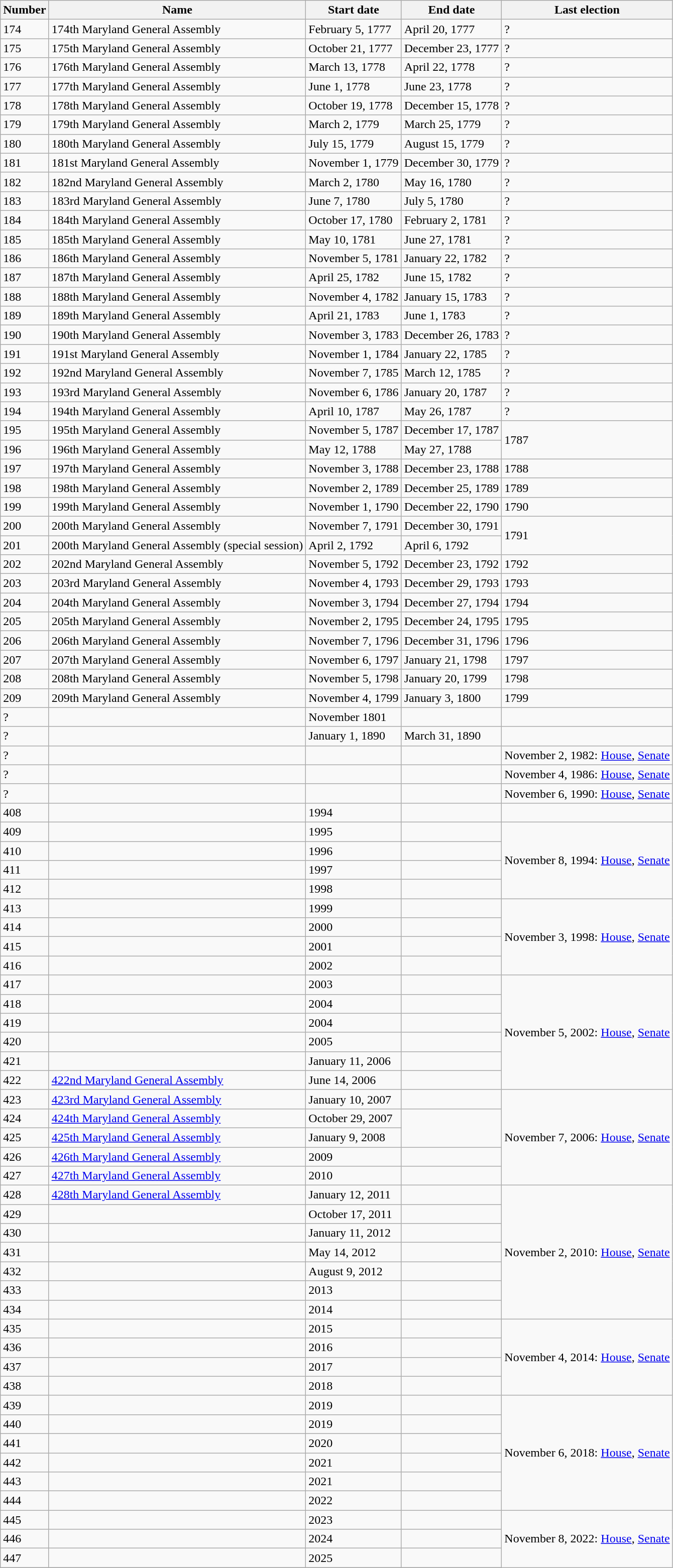<table class="wikitable mw-datatable sticky-header">
<tr>
<th>Number</th>
<th>Name</th>
<th>Start date</th>
<th>End date</th>
<th>Last election</th>
</tr>
<tr>
<td>174</td>
<td>174th Maryland General Assembly</td>
<td>February 5, 1777</td>
<td>April 20, 1777</td>
<td>?</td>
</tr>
<tr>
<td>175</td>
<td>175th Maryland General Assembly</td>
<td>October 21, 1777</td>
<td>December 23, 1777</td>
<td>?</td>
</tr>
<tr>
<td>176</td>
<td>176th Maryland General Assembly</td>
<td>March 13, 1778</td>
<td>April 22, 1778</td>
<td>?</td>
</tr>
<tr>
<td>177</td>
<td>177th Maryland General Assembly</td>
<td>June 1, 1778</td>
<td>June 23, 1778</td>
<td>?</td>
</tr>
<tr>
<td>178</td>
<td>178th Maryland General Assembly</td>
<td>October 19, 1778</td>
<td>December 15, 1778</td>
<td>?</td>
</tr>
<tr>
<td>179</td>
<td>179th Maryland General Assembly</td>
<td>March 2, 1779</td>
<td>March 25, 1779</td>
<td>?</td>
</tr>
<tr>
<td>180</td>
<td>180th Maryland General Assembly</td>
<td>July 15, 1779</td>
<td>August 15, 1779</td>
<td>?</td>
</tr>
<tr>
<td>181</td>
<td>181st Maryland General Assembly</td>
<td>November 1, 1779</td>
<td>December 30, 1779</td>
<td>?</td>
</tr>
<tr>
<td>182</td>
<td>182nd Maryland General Assembly</td>
<td>March 2, 1780</td>
<td>May 16, 1780</td>
<td>?</td>
</tr>
<tr>
<td>183</td>
<td>183rd Maryland General Assembly</td>
<td>June 7, 1780</td>
<td>July 5, 1780</td>
<td>?</td>
</tr>
<tr>
<td>184</td>
<td>184th Maryland General Assembly</td>
<td>October 17, 1780</td>
<td>February 2, 1781</td>
<td>?</td>
</tr>
<tr>
<td>185</td>
<td>185th Maryland General Assembly</td>
<td>May 10, 1781</td>
<td>June 27, 1781</td>
<td>?</td>
</tr>
<tr>
<td>186</td>
<td>186th Maryland General Assembly</td>
<td>November 5, 1781</td>
<td>January 22, 1782</td>
<td>?</td>
</tr>
<tr>
<td>187</td>
<td>187th Maryland General Assembly</td>
<td>April 25, 1782</td>
<td>June 15, 1782</td>
<td>?</td>
</tr>
<tr>
<td>188</td>
<td>188th Maryland General Assembly</td>
<td>November 4, 1782</td>
<td>January 15, 1783</td>
<td>?</td>
</tr>
<tr>
<td>189</td>
<td>189th Maryland General Assembly</td>
<td>April 21, 1783</td>
<td>June 1, 1783</td>
<td>?</td>
</tr>
<tr>
<td>190</td>
<td>190th Maryland General Assembly</td>
<td>November 3, 1783</td>
<td>December 26, 1783</td>
<td>?</td>
</tr>
<tr>
<td>191</td>
<td>191st Maryland General Assembly</td>
<td>November 1, 1784</td>
<td>January 22, 1785</td>
<td>?</td>
</tr>
<tr>
<td>192</td>
<td>192nd Maryland General Assembly</td>
<td>November 7, 1785</td>
<td>March 12, 1785</td>
<td>?</td>
</tr>
<tr>
<td>193</td>
<td>193rd Maryland General Assembly</td>
<td>November 6, 1786</td>
<td>January 20, 1787</td>
<td>?</td>
</tr>
<tr>
<td>194</td>
<td>194th Maryland General Assembly</td>
<td>April 10, 1787</td>
<td>May 26, 1787</td>
<td>?</td>
</tr>
<tr>
<td>195</td>
<td>195th Maryland General Assembly</td>
<td>November 5, 1787</td>
<td>December 17, 1787</td>
<td rowspan=2>1787</td>
</tr>
<tr>
<td>196</td>
<td>196th Maryland General Assembly</td>
<td>May 12, 1788</td>
<td>May 27, 1788</td>
</tr>
<tr>
<td>197</td>
<td>197th Maryland General Assembly</td>
<td>November 3, 1788</td>
<td>December 23, 1788</td>
<td>1788</td>
</tr>
<tr>
<td>198</td>
<td>198th Maryland General Assembly</td>
<td>November 2, 1789</td>
<td>December 25, 1789</td>
<td>1789</td>
</tr>
<tr>
<td>199</td>
<td>199th Maryland General Assembly</td>
<td>November 1, 1790</td>
<td>December 22, 1790</td>
<td>1790</td>
</tr>
<tr>
<td>200</td>
<td>200th Maryland General Assembly</td>
<td>November 7, 1791</td>
<td>December 30, 1791</td>
<td rowspan=2>1791</td>
</tr>
<tr>
<td>201</td>
<td>200th Maryland General Assembly (special session)</td>
<td>April 2, 1792</td>
<td>April 6, 1792</td>
</tr>
<tr>
<td>202</td>
<td>202nd Maryland General Assembly</td>
<td>November 5, 1792</td>
<td>December 23, 1792</td>
<td>1792</td>
</tr>
<tr>
<td>203</td>
<td>203rd Maryland General Assembly</td>
<td>November 4, 1793</td>
<td>December 29, 1793</td>
<td>1793</td>
</tr>
<tr>
<td>204</td>
<td>204th Maryland General Assembly</td>
<td>November 3, 1794</td>
<td>December 27, 1794</td>
<td>1794</td>
</tr>
<tr>
<td>205</td>
<td>205th Maryland General Assembly</td>
<td>November 2, 1795</td>
<td>December 24, 1795</td>
<td>1795</td>
</tr>
<tr>
<td>206</td>
<td>206th Maryland General Assembly</td>
<td>November 7, 1796</td>
<td>December 31, 1796</td>
<td>1796</td>
</tr>
<tr>
<td>207</td>
<td>207th Maryland General Assembly</td>
<td>November 6, 1797</td>
<td>January 21, 1798</td>
<td>1797</td>
</tr>
<tr>
<td>208</td>
<td>208th Maryland General Assembly</td>
<td>November 5, 1798</td>
<td>January 20, 1799</td>
<td>1798</td>
</tr>
<tr>
<td>209</td>
<td>209th Maryland General Assembly</td>
<td>November 4, 1799</td>
<td>January 3, 1800</td>
<td>1799</td>
</tr>
<tr>
<td>?</td>
<td></td>
<td>November 1801</td>
<td></td>
<td></td>
</tr>
<tr>
<td>?</td>
<td></td>
<td>January 1, 1890</td>
<td>March 31, 1890</td>
<td></td>
</tr>
<tr>
<td>?</td>
<td></td>
<td></td>
<td></td>
<td>November 2, 1982: <a href='#'>House</a>, <a href='#'>Senate</a></td>
</tr>
<tr>
<td>?</td>
<td></td>
<td></td>
<td></td>
<td>November 4, 1986: <a href='#'>House</a>, <a href='#'>Senate</a></td>
</tr>
<tr>
<td>?</td>
<td></td>
<td></td>
<td></td>
<td>November 6, 1990: <a href='#'>House</a>, <a href='#'>Senate</a></td>
</tr>
<tr>
<td>408</td>
<td></td>
<td>1994</td>
<td></td>
<td></td>
</tr>
<tr>
<td>409</td>
<td></td>
<td>1995</td>
<td></td>
<td rowspan=4>November 8, 1994: <a href='#'>House</a>, <a href='#'>Senate</a></td>
</tr>
<tr>
<td>410</td>
<td></td>
<td>1996</td>
<td></td>
</tr>
<tr>
<td>411</td>
<td></td>
<td>1997</td>
<td></td>
</tr>
<tr>
<td>412</td>
<td></td>
<td>1998</td>
<td></td>
</tr>
<tr>
<td>413</td>
<td></td>
<td>1999</td>
<td></td>
<td rowspan="4">November 3, 1998: <a href='#'>House</a>, <a href='#'>Senate</a></td>
</tr>
<tr>
<td>414</td>
<td></td>
<td>2000</td>
<td></td>
</tr>
<tr>
<td>415</td>
<td></td>
<td>2001</td>
<td></td>
</tr>
<tr>
<td>416</td>
<td></td>
<td>2002</td>
<td></td>
</tr>
<tr>
<td>417</td>
<td></td>
<td>2003</td>
<td></td>
<td rowspan=6>November 5, 2002: <a href='#'>House</a>, <a href='#'>Senate</a></td>
</tr>
<tr>
<td>418</td>
<td></td>
<td>2004</td>
<td></td>
</tr>
<tr>
<td>419</td>
<td></td>
<td>2004</td>
<td></td>
</tr>
<tr>
<td>420</td>
<td></td>
<td>2005</td>
<td></td>
</tr>
<tr>
<td>421</td>
<td></td>
<td>January 11, 2006</td>
<td></td>
</tr>
<tr>
<td>422</td>
<td><a href='#'>422nd Maryland General Assembly</a></td>
<td>June 14, 2006</td>
<td></td>
</tr>
<tr>
<td>423</td>
<td><a href='#'>423rd Maryland General Assembly</a></td>
<td>January 10, 2007</td>
<td></td>
<td rowspan=5>November 7, 2006: <a href='#'>House</a>, <a href='#'>Senate</a></td>
</tr>
<tr>
<td>424</td>
<td><a href='#'>424th Maryland General Assembly</a></td>
<td>October 29, 2007</td>
</tr>
<tr>
<td>425</td>
<td><a href='#'>425th Maryland General Assembly</a></td>
<td>January 9, 2008</td>
</tr>
<tr>
<td>426</td>
<td><a href='#'>426th Maryland General Assembly</a></td>
<td>2009</td>
<td></td>
</tr>
<tr>
<td>427</td>
<td><a href='#'>427th Maryland General Assembly</a></td>
<td>2010</td>
<td></td>
</tr>
<tr>
<td>428</td>
<td><a href='#'>428th Maryland General Assembly</a></td>
<td>January 12, 2011</td>
<td></td>
<td rowspan=7>November 2, 2010: <a href='#'>House</a>, <a href='#'>Senate</a></td>
</tr>
<tr>
<td>429</td>
<td></td>
<td>October 17, 2011</td>
<td></td>
</tr>
<tr>
<td>430</td>
<td></td>
<td>January 11, 2012</td>
<td></td>
</tr>
<tr>
<td>431</td>
<td></td>
<td>May 14, 2012</td>
<td></td>
</tr>
<tr>
<td>432</td>
<td></td>
<td>August 9, 2012</td>
<td></td>
</tr>
<tr>
<td>433</td>
<td></td>
<td>2013</td>
<td></td>
</tr>
<tr>
<td>434</td>
<td></td>
<td>2014</td>
<td></td>
</tr>
<tr>
<td>435</td>
<td></td>
<td>2015</td>
<td></td>
<td rowspan=4>November 4, 2014: <a href='#'>House</a>, <a href='#'>Senate</a></td>
</tr>
<tr>
<td>436</td>
<td></td>
<td>2016</td>
<td></td>
</tr>
<tr>
<td>437</td>
<td></td>
<td>2017</td>
<td></td>
</tr>
<tr>
<td>438</td>
<td></td>
<td>2018</td>
<td></td>
</tr>
<tr>
<td>439</td>
<td></td>
<td>2019</td>
<td></td>
<td rowspan=6>November 6, 2018: <a href='#'>House</a>, <a href='#'>Senate</a></td>
</tr>
<tr>
<td>440</td>
<td></td>
<td>2019</td>
<td></td>
</tr>
<tr>
<td>441</td>
<td></td>
<td>2020</td>
<td></td>
</tr>
<tr>
<td>442</td>
<td></td>
<td>2021</td>
<td></td>
</tr>
<tr>
<td>443</td>
<td></td>
<td>2021</td>
<td></td>
</tr>
<tr>
<td>444</td>
<td></td>
<td>2022</td>
<td></td>
</tr>
<tr>
<td>445</td>
<td></td>
<td>2023</td>
<td></td>
<td rowspan=4>November 8, 2022: <a href='#'>House</a>, <a href='#'>Senate</a></td>
</tr>
<tr>
<td>446</td>
<td></td>
<td>2024</td>
<td></td>
</tr>
<tr>
<td>447</td>
<td></td>
<td>2025</td>
<td></td>
</tr>
<tr>
</tr>
</table>
